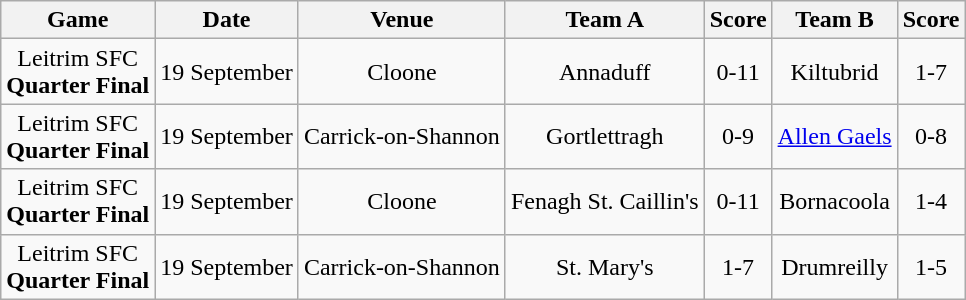<table class="wikitable">
<tr>
<th>Game</th>
<th>Date</th>
<th>Venue</th>
<th>Team A</th>
<th>Score</th>
<th>Team B</th>
<th>Score</th>
</tr>
<tr align="center">
<td>Leitrim SFC<br><strong>Quarter Final</strong></td>
<td>19 September</td>
<td>Cloone</td>
<td>Annaduff</td>
<td>0-11</td>
<td>Kiltubrid</td>
<td>1-7</td>
</tr>
<tr align="center">
<td>Leitrim SFC<br><strong>Quarter Final</strong></td>
<td>19 September</td>
<td>Carrick-on-Shannon</td>
<td>Gortlettragh</td>
<td>0-9</td>
<td><a href='#'>Allen Gaels</a></td>
<td>0-8</td>
</tr>
<tr align="center">
<td>Leitrim SFC<br><strong>Quarter Final</strong></td>
<td>19 September</td>
<td>Cloone</td>
<td>Fenagh St. Caillin's</td>
<td>0-11</td>
<td>Bornacoola</td>
<td>1-4</td>
</tr>
<tr align="center">
<td>Leitrim SFC<br><strong>Quarter Final</strong></td>
<td>19 September</td>
<td>Carrick-on-Shannon</td>
<td>St. Mary's</td>
<td>1-7</td>
<td>Drumreilly</td>
<td>1-5</td>
</tr>
</table>
